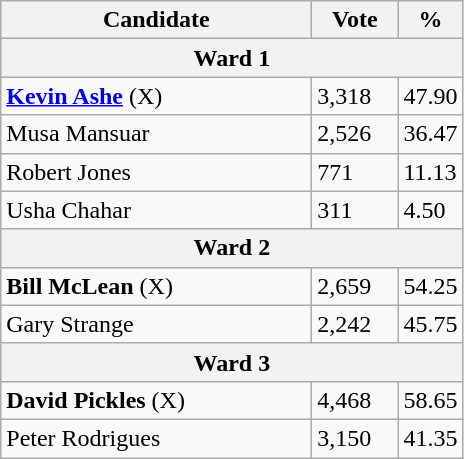<table class="wikitable">
<tr>
<th bgcolor="#DDDDFF" width="200px">Candidate</th>
<th bgcolor="#DDDDFF" width="50px">Vote</th>
<th bgcolor="#DDDDFF" width="30px">%</th>
</tr>
<tr>
<th colspan="3">Ward 1</th>
</tr>
<tr>
<td><strong><a href='#'>Kevin Ashe</a></strong> (X)</td>
<td>3,318</td>
<td>47.90</td>
</tr>
<tr>
<td>Musa Mansuar</td>
<td>2,526</td>
<td>36.47</td>
</tr>
<tr>
<td>Robert Jones</td>
<td>771</td>
<td>11.13</td>
</tr>
<tr>
<td>Usha Chahar</td>
<td>311</td>
<td>4.50</td>
</tr>
<tr>
<th colspan="3">Ward 2</th>
</tr>
<tr>
<td><strong>Bill McLean</strong> (X)</td>
<td>2,659</td>
<td>54.25</td>
</tr>
<tr>
<td>Gary Strange</td>
<td>2,242</td>
<td>45.75</td>
</tr>
<tr>
<th colspan="3">Ward 3</th>
</tr>
<tr>
<td><strong>David Pickles</strong> (X)</td>
<td>4,468</td>
<td>58.65</td>
</tr>
<tr>
<td>Peter Rodrigues</td>
<td>3,150</td>
<td>41.35</td>
</tr>
</table>
